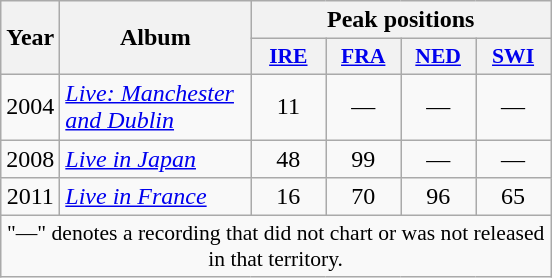<table class="wikitable">
<tr>
<th align="center" rowspan="2" width="10">Year</th>
<th align="center" rowspan="2" width="120">Album</th>
<th align="center" colspan="4" width="30">Peak positions</th>
</tr>
<tr>
<th scope="col" style="width:3em;font-size:90%;"><a href='#'>IRE</a><br></th>
<th scope="col" style="width:3em;font-size:90%;"><a href='#'>FRA</a><br></th>
<th scope="col" style="width:3em;font-size:90%;"><a href='#'>NED</a><br></th>
<th scope="col" style="width:3em;font-size:90%;"><a href='#'>SWI</a><br></th>
</tr>
<tr>
<td align="center" rowspan="1">2004</td>
<td><em><a href='#'>Live: Manchester and Dublin</a></em></td>
<td align="center">11</td>
<td align="center">—</td>
<td align="center">—</td>
<td align="center">—</td>
</tr>
<tr>
<td align="center" rowspan="1">2008</td>
<td><em><a href='#'>Live in Japan</a></em></td>
<td align="center">48</td>
<td align="center">99</td>
<td align="center">—</td>
<td align="center">—</td>
</tr>
<tr>
<td align="center" rowspan="1">2011</td>
<td><em><a href='#'>Live in France</a></em></td>
<td align="center">16</td>
<td align="center">70</td>
<td align="center">96</td>
<td align="center">65</td>
</tr>
<tr>
<td colspan="6" style="font-size:90%" align="center">"—" denotes a recording that did not chart or was not released in that territory.</td>
</tr>
</table>
